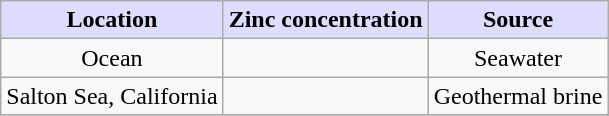<table class="wikitable sortable sortable">
<tr>
<th style="background:#DDDDFF;">Location</th>
<th style="background:#DDDDFF;">Zinc concentration</th>
<th style="background:#DDDDFF;">Source</th>
</tr>
<tr>
<td align=center>Ocean</td>
<td align=center></td>
<td align=center>Seawater</td>
</tr>
<tr>
<td align=center>Salton Sea, California</td>
<td align=center></td>
<td align=center>Geothermal brine</td>
</tr>
<tr>
</tr>
</table>
